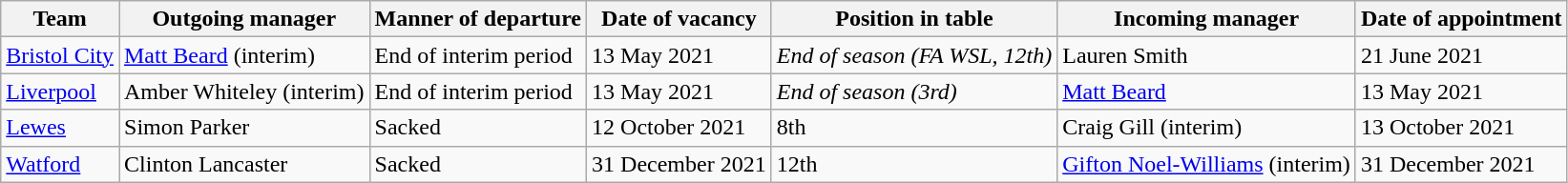<table class="wikitable sortable">
<tr>
<th>Team</th>
<th>Outgoing manager</th>
<th>Manner of departure</th>
<th>Date of vacancy</th>
<th>Position in table</th>
<th>Incoming manager</th>
<th>Date of appointment</th>
</tr>
<tr>
<td><a href='#'>Bristol City</a></td>
<td> <a href='#'>Matt Beard</a> (interim)</td>
<td>End of interim period</td>
<td>13 May 2021</td>
<td><em>End of season (FA WSL, 12th)</em></td>
<td> Lauren Smith</td>
<td>21 June 2021</td>
</tr>
<tr>
<td><a href='#'>Liverpool</a></td>
<td> Amber Whiteley (interim)</td>
<td>End of interim period</td>
<td>13 May 2021</td>
<td><em>End of season (3rd)</em></td>
<td> <a href='#'>Matt Beard</a></td>
<td>13 May 2021</td>
</tr>
<tr>
<td><a href='#'>Lewes</a></td>
<td> Simon Parker</td>
<td>Sacked</td>
<td>12 October 2021</td>
<td>8th</td>
<td> Craig Gill (interim)</td>
<td>13 October 2021</td>
</tr>
<tr>
<td><a href='#'>Watford</a></td>
<td> Clinton Lancaster</td>
<td>Sacked</td>
<td>31 December 2021</td>
<td>12th</td>
<td> <a href='#'>Gifton Noel-Williams</a> (interim)</td>
<td>31 December 2021</td>
</tr>
</table>
